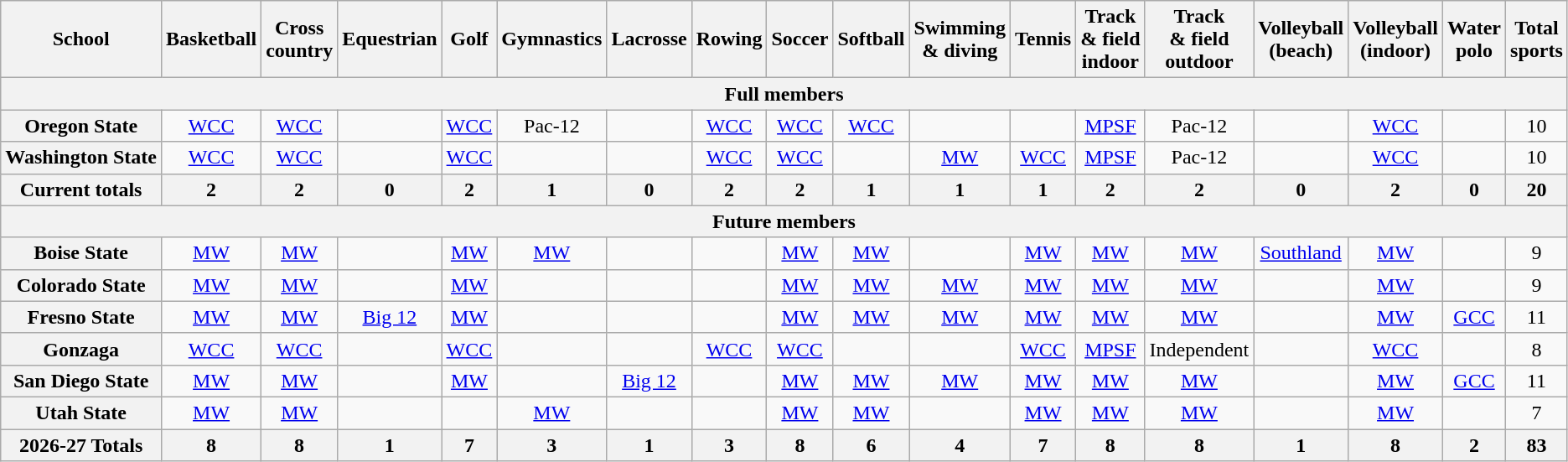<table class="wikitable" style="text-align:center">
<tr>
<th>School</th>
<th>Basketball</th>
<th>Cross<br>country</th>
<th>Equestrian</th>
<th>Golf</th>
<th>Gymnastics</th>
<th>Lacrosse</th>
<th>Rowing</th>
<th>Soccer</th>
<th>Softball</th>
<th>Swimming<br>& diving</th>
<th>Tennis</th>
<th>Track<br>& field<br>indoor</th>
<th>Track<br>& field<br>outdoor</th>
<th>Volleyball<br>(beach)</th>
<th>Volleyball<br>(indoor)</th>
<th>Water<br>polo</th>
<th>Total<br>sports</th>
</tr>
<tr>
<th colspan=18 align=center>Full members</th>
</tr>
<tr>
<th>Oregon State</th>
<td><a href='#'>WCC</a></td>
<td><a href='#'>WCC</a></td>
<td></td>
<td><a href='#'>WCC</a></td>
<td>Pac-12</td>
<td></td>
<td><a href='#'>WCC</a></td>
<td><a href='#'>WCC</a></td>
<td><a href='#'>WCC</a></td>
<td></td>
<td></td>
<td><a href='#'>MPSF</a></td>
<td>Pac-12</td>
<td></td>
<td><a href='#'>WCC</a></td>
<td></td>
<td>10</td>
</tr>
<tr>
<th>Washington State</th>
<td><a href='#'>WCC</a></td>
<td><a href='#'>WCC</a></td>
<td></td>
<td><a href='#'>WCC</a></td>
<td></td>
<td></td>
<td><a href='#'>WCC</a></td>
<td><a href='#'>WCC</a></td>
<td></td>
<td><a href='#'>MW</a></td>
<td><a href='#'>WCC</a></td>
<td><a href='#'>MPSF</a></td>
<td>Pac-12</td>
<td></td>
<td><a href='#'>WCC</a></td>
<td></td>
<td>10</td>
</tr>
<tr>
<th>Current totals</th>
<th>2</th>
<th>2</th>
<th>0</th>
<th>2</th>
<th>1</th>
<th>0</th>
<th>2</th>
<th>2</th>
<th>1</th>
<th>1</th>
<th>1</th>
<th>2</th>
<th>2</th>
<th>0</th>
<th>2</th>
<th>0</th>
<th>20</th>
</tr>
<tr>
<th colspan=18 align=center>Future members</th>
</tr>
<tr>
<th>Boise State</th>
<td><a href='#'>MW</a></td>
<td><a href='#'>MW</a></td>
<td></td>
<td><a href='#'>MW</a></td>
<td><a href='#'>MW</a></td>
<td></td>
<td></td>
<td><a href='#'>MW</a></td>
<td><a href='#'>MW</a></td>
<td></td>
<td><a href='#'>MW</a></td>
<td><a href='#'>MW</a></td>
<td><a href='#'>MW</a></td>
<td><a href='#'>Southland</a></td>
<td><a href='#'>MW</a></td>
<td></td>
<td>9</td>
</tr>
<tr>
<th>Colorado State</th>
<td><a href='#'>MW</a></td>
<td><a href='#'>MW</a></td>
<td></td>
<td><a href='#'>MW</a></td>
<td></td>
<td></td>
<td></td>
<td><a href='#'>MW</a></td>
<td><a href='#'>MW</a></td>
<td><a href='#'>MW</a></td>
<td><a href='#'>MW</a></td>
<td><a href='#'>MW</a></td>
<td><a href='#'>MW</a></td>
<td></td>
<td><a href='#'>MW</a></td>
<td></td>
<td>9</td>
</tr>
<tr>
<th>Fresno State</th>
<td><a href='#'>MW</a></td>
<td><a href='#'>MW</a></td>
<td><a href='#'>Big 12</a></td>
<td><a href='#'>MW</a></td>
<td></td>
<td></td>
<td></td>
<td><a href='#'>MW</a></td>
<td><a href='#'>MW</a></td>
<td><a href='#'>MW</a></td>
<td><a href='#'>MW</a></td>
<td><a href='#'>MW</a></td>
<td><a href='#'>MW</a></td>
<td></td>
<td><a href='#'>MW</a></td>
<td><a href='#'>GCC</a></td>
<td>11</td>
</tr>
<tr>
<th>Gonzaga</th>
<td><a href='#'>WCC</a></td>
<td><a href='#'>WCC</a></td>
<td></td>
<td><a href='#'>WCC</a></td>
<td></td>
<td></td>
<td><a href='#'>WCC</a></td>
<td><a href='#'>WCC</a></td>
<td></td>
<td></td>
<td><a href='#'>WCC</a></td>
<td><a href='#'>MPSF</a></td>
<td>Independent</td>
<td></td>
<td><a href='#'>WCC</a></td>
<td></td>
<td>8</td>
</tr>
<tr>
<th>San Diego State</th>
<td><a href='#'>MW</a></td>
<td><a href='#'>MW</a></td>
<td></td>
<td><a href='#'>MW</a></td>
<td></td>
<td><a href='#'>Big 12</a></td>
<td></td>
<td><a href='#'>MW</a></td>
<td><a href='#'>MW</a></td>
<td><a href='#'>MW</a></td>
<td><a href='#'>MW</a></td>
<td><a href='#'>MW</a></td>
<td><a href='#'>MW</a></td>
<td></td>
<td><a href='#'>MW</a></td>
<td><a href='#'>GCC</a></td>
<td>11</td>
</tr>
<tr>
<th>Utah State</th>
<td><a href='#'>MW</a></td>
<td><a href='#'>MW</a></td>
<td></td>
<td></td>
<td><a href='#'>MW</a></td>
<td></td>
<td></td>
<td><a href='#'>MW</a></td>
<td><a href='#'>MW</a></td>
<td></td>
<td><a href='#'>MW</a></td>
<td><a href='#'>MW</a></td>
<td><a href='#'>MW</a></td>
<td></td>
<td><a href='#'>MW</a></td>
<td></td>
<td>7</td>
</tr>
<tr>
<th>2026-27 Totals</th>
<th>8</th>
<th>8</th>
<th>1</th>
<th>7</th>
<th>3</th>
<th>1</th>
<th>3</th>
<th>8</th>
<th>6</th>
<th>4</th>
<th>7</th>
<th>8</th>
<th>8</th>
<th>1</th>
<th>8</th>
<th>2</th>
<th>83</th>
</tr>
</table>
